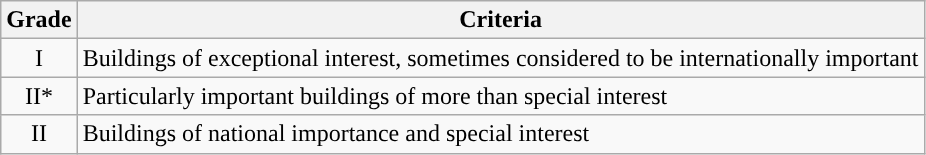<table class="wikitable">
<tr>
<th>Grade</th>
<th>Criteria</th>
</tr>
<tr>
<td align="center" >I</td>
<td>Buildings of exceptional interest, sometimes considered to be internationally important</td>
</tr>
<tr>
<td align="center" >II*</td>
<td>Particularly important buildings of more than special interest</td>
</tr>
<tr>
<td align="center" >II</td>
<td>Buildings of national importance and special interest</td>
</tr>
</table>
